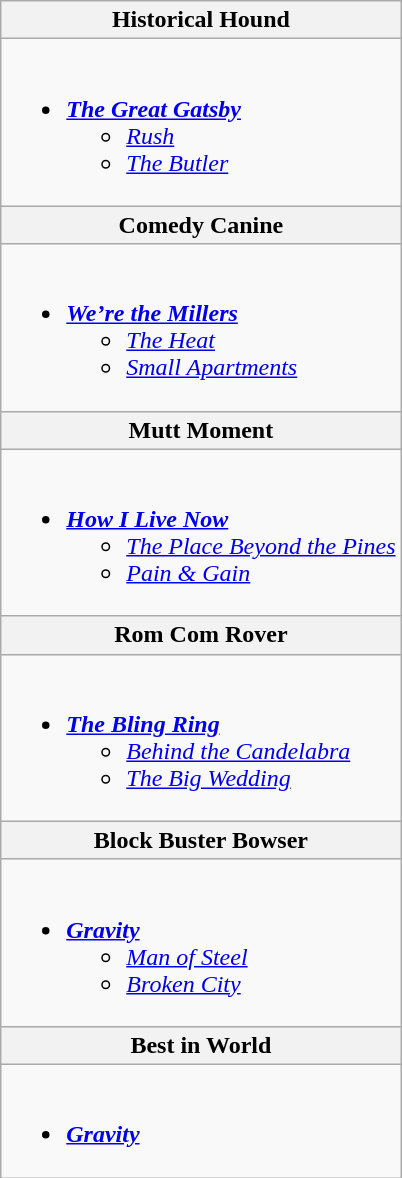<table class="wikitable">
<tr>
<th><strong>Historical Hound</strong></th>
</tr>
<tr>
<td><br><ul><li><strong><a href='#'><em>The Great Gatsby</em></a></strong><ul><li><a href='#'><em>Rush</em></a></li><li><em><a href='#'>The Butler</a></em></li></ul></li></ul></td>
</tr>
<tr>
<th>Comedy Canine</th>
</tr>
<tr>
<td><br><ul><li><strong><a href='#'><em>We’re the Millers</em></a></strong><ul><li><a href='#'><em>The Heat</em></a></li><li><em><a href='#'>Small Apartments</a></em></li></ul></li></ul></td>
</tr>
<tr>
<th>Mutt Moment</th>
</tr>
<tr>
<td><br><ul><li><a href='#'><strong><em>How I Live Now</em></strong></a><ul><li><em><a href='#'>The Place Beyond the Pines</a></em></li><li><em><a href='#'>Pain & Gain</a></em></li></ul></li></ul></td>
</tr>
<tr>
<th>Rom Com Rover</th>
</tr>
<tr>
<td><br><ul><li><strong><em><a href='#'>The Bling Ring</a></em></strong><ul><li><em><a href='#'>Behind the Candelabra</a></em></li><li><em><a href='#'>The Big Wedding</a></em></li></ul></li></ul></td>
</tr>
<tr>
<th>Block Buster Bowser</th>
</tr>
<tr>
<td><br><ul><li><strong><a href='#'><em>Gravity</em></a></strong><ul><li><a href='#'><em>Man of Steel</em></a></li><li><em><a href='#'>Broken City</a></em></li></ul></li></ul></td>
</tr>
<tr>
<th>Best in World</th>
</tr>
<tr>
<td><br><ul><li><strong><a href='#'><em>Gravity</em></a></strong></li></ul></td>
</tr>
</table>
